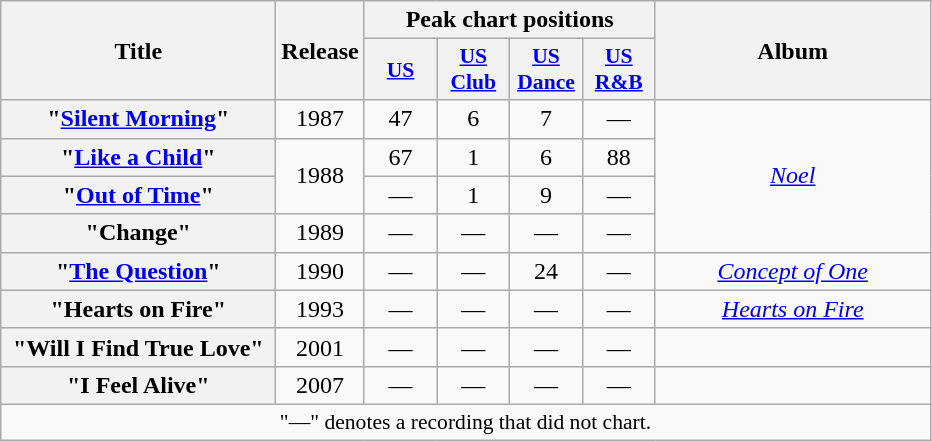<table class="wikitable plainrowheaders" style="text-align:center;">
<tr>
<th scope="col" rowspan="2" style="width:11em;">Title</th>
<th scope="col" rowspan="2" style="width:0.5em;">Release</th>
<th colspan="4" scope="col">Peak chart positions</th>
<th scope="col" rowspan="2" style="width:11em;">Album</th>
</tr>
<tr>
<th scope="col" style="width:2.9em;font-size:90%;"><a href='#'>US</a></th>
<th scope="col" style="width:2.9em;font-size:90%;"><a href='#'>US<br>Club</a></th>
<th scope="col" style="width:2.9em;font-size:90%;"><a href='#'>US<br>Dance</a></th>
<th scope="col" style="width:2.9em;font-size:90%;"><a href='#'>US<br>R&B</a></th>
</tr>
<tr>
<th scope="row">"<a href='#'>Silent Morning</a>"</th>
<td>1987</td>
<td>47</td>
<td>6</td>
<td>7</td>
<td>—</td>
<td rowspan=4><em><a href='#'>Noel</a></em></td>
</tr>
<tr>
<th scope="row">"<a href='#'>Like a Child</a>"</th>
<td rowspan=2>1988</td>
<td>67</td>
<td>1</td>
<td>6</td>
<td>88</td>
</tr>
<tr>
<th scope="row">"<a href='#'>Out of Time</a>"</th>
<td>—</td>
<td>1</td>
<td>9</td>
<td>—</td>
</tr>
<tr>
<th scope="row">"Change"</th>
<td>1989</td>
<td>—</td>
<td>—</td>
<td>—</td>
<td>—</td>
</tr>
<tr>
<th scope="row">"<a href='#'>The Question</a>"</th>
<td>1990</td>
<td>—</td>
<td>—</td>
<td>24</td>
<td>—</td>
<td><em><a href='#'>Concept of One</a></em></td>
</tr>
<tr>
<th scope="row">"Hearts on Fire"</th>
<td>1993</td>
<td>—</td>
<td>—</td>
<td>—</td>
<td>—</td>
<td><em><a href='#'>Hearts on Fire</a></em></td>
</tr>
<tr>
<th scope="row">"Will I Find True Love"</th>
<td>2001</td>
<td>—</td>
<td>—</td>
<td>—</td>
<td>—</td>
<td></td>
</tr>
<tr>
<th scope="row">"I Feel Alive"</th>
<td>2007</td>
<td>—</td>
<td>—</td>
<td>—</td>
<td>—</td>
<td></td>
</tr>
<tr>
<td colspan="7" style="font-size:90%">"—" denotes a recording that did not chart.</td>
</tr>
</table>
